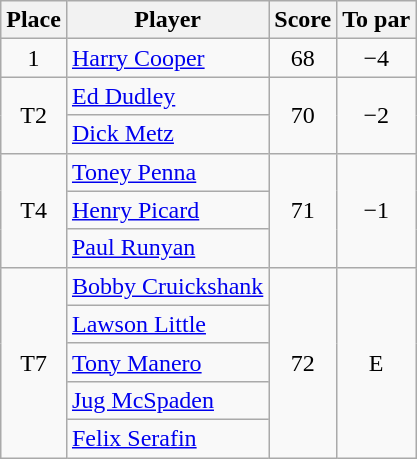<table class="wikitable">
<tr>
<th>Place</th>
<th>Player</th>
<th>Score</th>
<th>To par</th>
</tr>
<tr>
<td align="center">1</td>
<td> <a href='#'>Harry Cooper</a></td>
<td align="center">68</td>
<td align="center">−4</td>
</tr>
<tr>
<td rowspan="2" align="center">T2</td>
<td> <a href='#'>Ed Dudley</a></td>
<td rowspan="2" align=center>70</td>
<td rowspan="2" align=center>−2</td>
</tr>
<tr>
<td> <a href='#'>Dick Metz</a></td>
</tr>
<tr>
<td rowspan="3" align="center">T4</td>
<td> <a href='#'>Toney Penna</a></td>
<td rowspan="3" align="center">71</td>
<td rowspan="3" align="center">−1</td>
</tr>
<tr>
<td> <a href='#'>Henry Picard</a></td>
</tr>
<tr>
<td> <a href='#'>Paul Runyan</a></td>
</tr>
<tr>
<td rowspan="5" align="center">T7</td>
<td> <a href='#'>Bobby Cruickshank</a></td>
<td rowspan="5" align=center>72</td>
<td rowspan="5" align=center>E</td>
</tr>
<tr>
<td> <a href='#'>Lawson Little</a></td>
</tr>
<tr>
<td> <a href='#'>Tony Manero</a></td>
</tr>
<tr>
<td> <a href='#'>Jug McSpaden</a></td>
</tr>
<tr>
<td> <a href='#'>Felix Serafin</a></td>
</tr>
</table>
